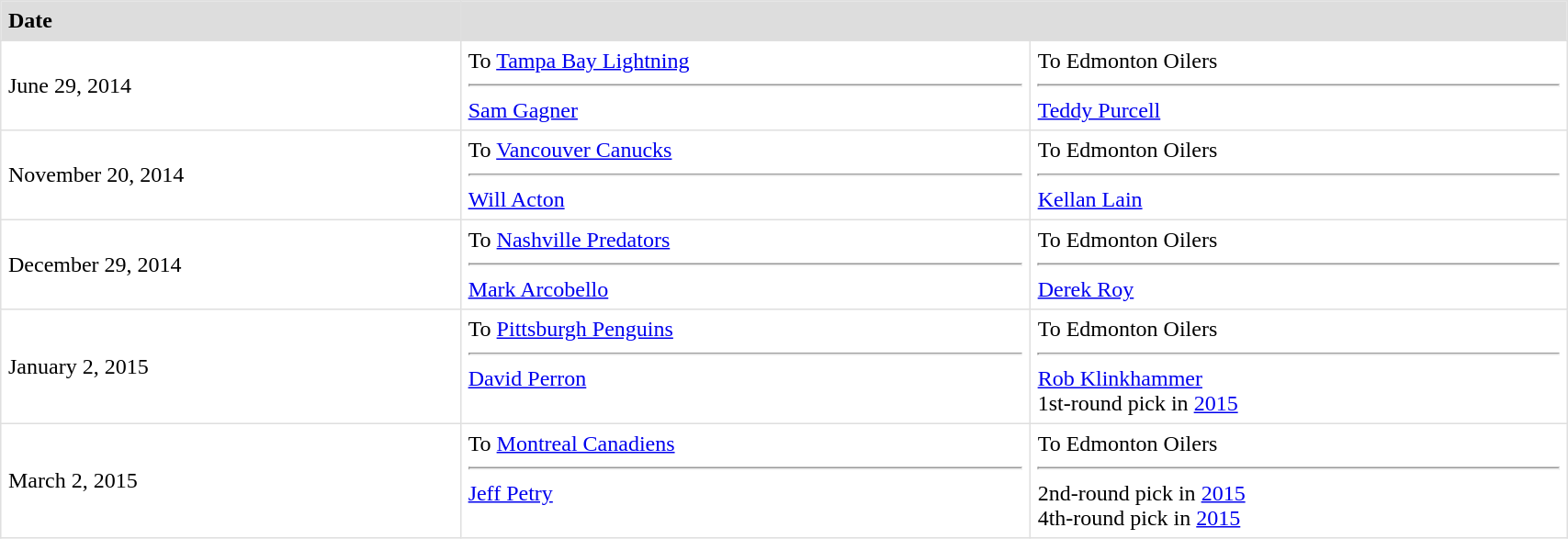<table border=1 style="border-collapse:collapse" bordercolor="#DFDFDF" cellpadding="5" width=90%>
<tr bgcolor="#dddddd">
<td><strong>Date</strong></td>
<th colspan="2"></th>
</tr>
<tr>
<td>June 29, 2014</td>
<td valign="top">To <a href='#'>Tampa Bay Lightning</a> <hr><a href='#'>Sam Gagner</a></td>
<td valign="top">To Edmonton Oilers <hr><a href='#'>Teddy Purcell</a></td>
</tr>
<tr>
<td>November 20, 2014</td>
<td valign="top">To <a href='#'>Vancouver Canucks</a> <hr><a href='#'>Will Acton</a></td>
<td valign="top">To Edmonton Oilers <hr><a href='#'>Kellan Lain</a></td>
</tr>
<tr>
<td>December 29, 2014</td>
<td valign="top">To <a href='#'>Nashville Predators</a> <hr><a href='#'>Mark Arcobello</a></td>
<td valign="top">To Edmonton Oilers <hr><a href='#'>Derek Roy</a></td>
</tr>
<tr>
<td>January 2, 2015</td>
<td valign="top">To <a href='#'>Pittsburgh Penguins</a> <hr><a href='#'>David Perron</a></td>
<td valign="top">To Edmonton Oilers <hr><a href='#'>Rob Klinkhammer</a><br>1st-round pick in <a href='#'>2015</a></td>
</tr>
<tr>
<td>March 2, 2015</td>
<td valign="top">To <a href='#'>Montreal Canadiens</a> <hr> <a href='#'>Jeff Petry</a></td>
<td valign="top">To Edmonton Oilers <hr>2nd-round pick in <a href='#'>2015</a><br>4th-round pick in <a href='#'>2015</a></td>
</tr>
</table>
